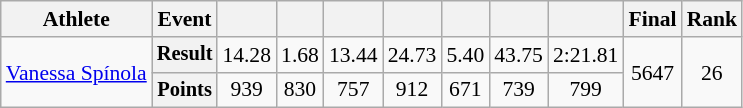<table class="wikitable" style="font-size:90%">
<tr>
<th>Athlete</th>
<th>Event</th>
<th></th>
<th></th>
<th></th>
<th></th>
<th></th>
<th></th>
<th></th>
<th>Final</th>
<th>Rank</th>
</tr>
<tr style=text-align:center>
<td rowspan=2 style=text-align:left><a href='#'>Vanessa Spínola</a></td>
<th style="font-size:95%">Result</th>
<td>14.28</td>
<td>1.68</td>
<td>13.44</td>
<td>24.73</td>
<td>5.40</td>
<td>43.75</td>
<td>2:21.81</td>
<td rowspan=2>5647</td>
<td rowspan=2>26</td>
</tr>
<tr style=text-align:center>
<th style="font-size:95%">Points</th>
<td>939</td>
<td>830</td>
<td>757</td>
<td>912</td>
<td>671</td>
<td>739</td>
<td>799</td>
</tr>
</table>
